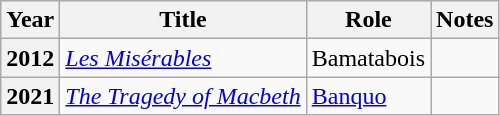<table class="wikitable plainrowheaders sortable" style="margin-right: 0;">
<tr>
<th scope="col">Year</th>
<th scope="col">Title</th>
<th scope="col">Role</th>
<th scope="col" class="unsortable">Notes</th>
</tr>
<tr>
<th scope="row">2012</th>
<td><em><a href='#'>Les Misérables</a></em></td>
<td>Bamatabois</td>
<td></td>
</tr>
<tr>
<th scope="row">2021</th>
<td><em><a href='#'>The Tragedy of Macbeth</a></em></td>
<td><a href='#'>Banquo</a></td>
<td></td>
</tr>
</table>
